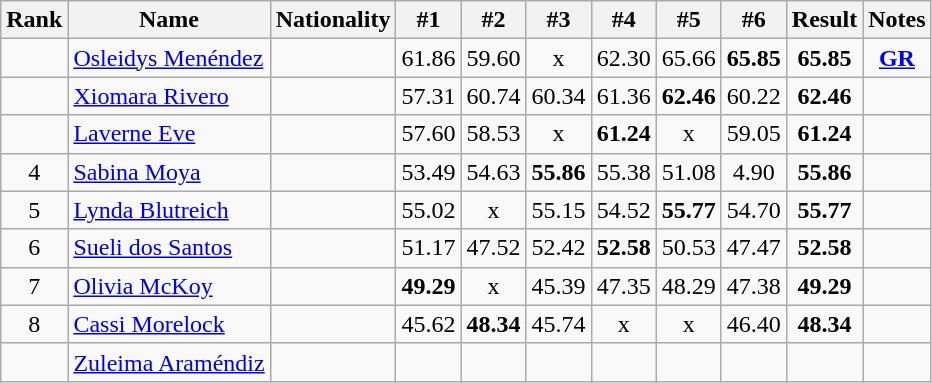<table class="wikitable sortable" style="text-align:center">
<tr>
<th>Rank</th>
<th>Name</th>
<th>Nationality</th>
<th>#1</th>
<th>#2</th>
<th>#3</th>
<th>#4</th>
<th>#5</th>
<th>#6</th>
<th>Result</th>
<th>Notes</th>
</tr>
<tr>
<td></td>
<td align=left><a href='#'>Osleidys Menéndez</a></td>
<td align=left></td>
<td>61.86</td>
<td>59.60</td>
<td>x</td>
<td>62.30</td>
<td>65.66</td>
<td><strong>65.85</strong></td>
<td><strong>65.85</strong></td>
<td><strong><a href='#'>GR</a></strong></td>
</tr>
<tr>
<td></td>
<td align=left><a href='#'>Xiomara Rivero</a></td>
<td align=left></td>
<td>57.31</td>
<td>60.74</td>
<td>60.34</td>
<td>61.36</td>
<td><strong>62.46</strong></td>
<td>60.22</td>
<td><strong>62.46</strong></td>
<td></td>
</tr>
<tr>
<td></td>
<td align=left><a href='#'>Laverne Eve</a></td>
<td align=left></td>
<td>57.60</td>
<td>58.53</td>
<td>x</td>
<td><strong>61.24</strong></td>
<td>x</td>
<td>59.05</td>
<td><strong>61.24</strong></td>
<td></td>
</tr>
<tr>
<td>4</td>
<td align=left><a href='#'>Sabina Moya</a></td>
<td align=left></td>
<td>53.49</td>
<td>54.63</td>
<td><strong>55.86</strong></td>
<td>55.38</td>
<td>51.08</td>
<td>4.90</td>
<td><strong>55.86</strong></td>
<td></td>
</tr>
<tr>
<td>5</td>
<td align=left><a href='#'>Lynda Blutreich</a></td>
<td align=left></td>
<td>55.02</td>
<td>x</td>
<td>55.15</td>
<td>54.52</td>
<td><strong>55.77</strong></td>
<td>54.70</td>
<td><strong>55.77</strong></td>
<td></td>
</tr>
<tr>
<td>6</td>
<td align=left><a href='#'>Sueli dos Santos</a></td>
<td align=left></td>
<td>51.17</td>
<td>47.52</td>
<td>52.42</td>
<td><strong>52.58</strong></td>
<td>50.53</td>
<td>47.47</td>
<td><strong>52.58</strong></td>
<td></td>
</tr>
<tr>
<td>7</td>
<td align=left><a href='#'>Olivia McKoy</a></td>
<td align=left></td>
<td><strong>49.29</strong></td>
<td>x</td>
<td>45.39</td>
<td>47.35</td>
<td>48.29</td>
<td>47.38</td>
<td><strong>49.29</strong></td>
<td></td>
</tr>
<tr>
<td>8</td>
<td align=left><a href='#'>Cassi Morelock</a></td>
<td align=left></td>
<td>45.62</td>
<td><strong>48.34</strong></td>
<td>45.74</td>
<td>x</td>
<td>x</td>
<td>46.40</td>
<td><strong>48.34</strong></td>
<td></td>
</tr>
<tr>
<td></td>
<td align=left><a href='#'>Zuleima Araméndiz</a></td>
<td align=left></td>
<td></td>
<td></td>
<td></td>
<td></td>
<td></td>
<td></td>
<td><strong></strong></td>
<td></td>
</tr>
</table>
